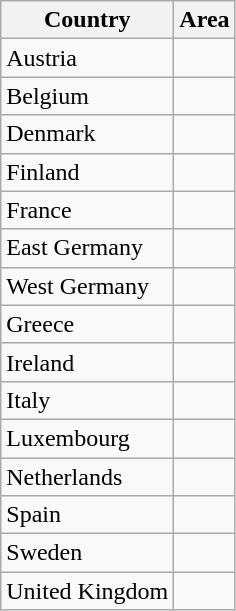<table class="wikitable sortable" style="text-align: right; display: inline-table;">
<tr>
<th>Country</th>
<th>Area</th>
</tr>
<tr>
<td style="text-align:left;">Austria</td>
<td></td>
</tr>
<tr>
<td style="text-align:left;">Belgium</td>
<td></td>
</tr>
<tr>
<td style="text-align:left;">Denmark</td>
<td></td>
</tr>
<tr>
<td style="text-align:left;">Finland</td>
<td></td>
</tr>
<tr>
<td style="text-align:left;">France</td>
<td></td>
</tr>
<tr>
<td style="text-align:left;">East Germany</td>
<td></td>
</tr>
<tr>
<td style="text-align:left;">West Germany</td>
<td></td>
</tr>
<tr>
<td style="text-align:left;">Greece</td>
<td></td>
</tr>
<tr>
<td style="text-align:left;">Ireland</td>
<td></td>
</tr>
<tr>
<td style="text-align:left;">Italy</td>
<td></td>
</tr>
<tr>
<td style="text-align:left;">Luxembourg</td>
<td></td>
</tr>
<tr>
<td style="text-align:left;">Netherlands</td>
<td></td>
</tr>
<tr>
<td style="text-align:left;">Spain</td>
<td></td>
</tr>
<tr>
<td style="text-align:left;">Sweden</td>
<td></td>
</tr>
<tr>
<td style="text-align:left;">United Kingdom</td>
<td></td>
</tr>
</table>
